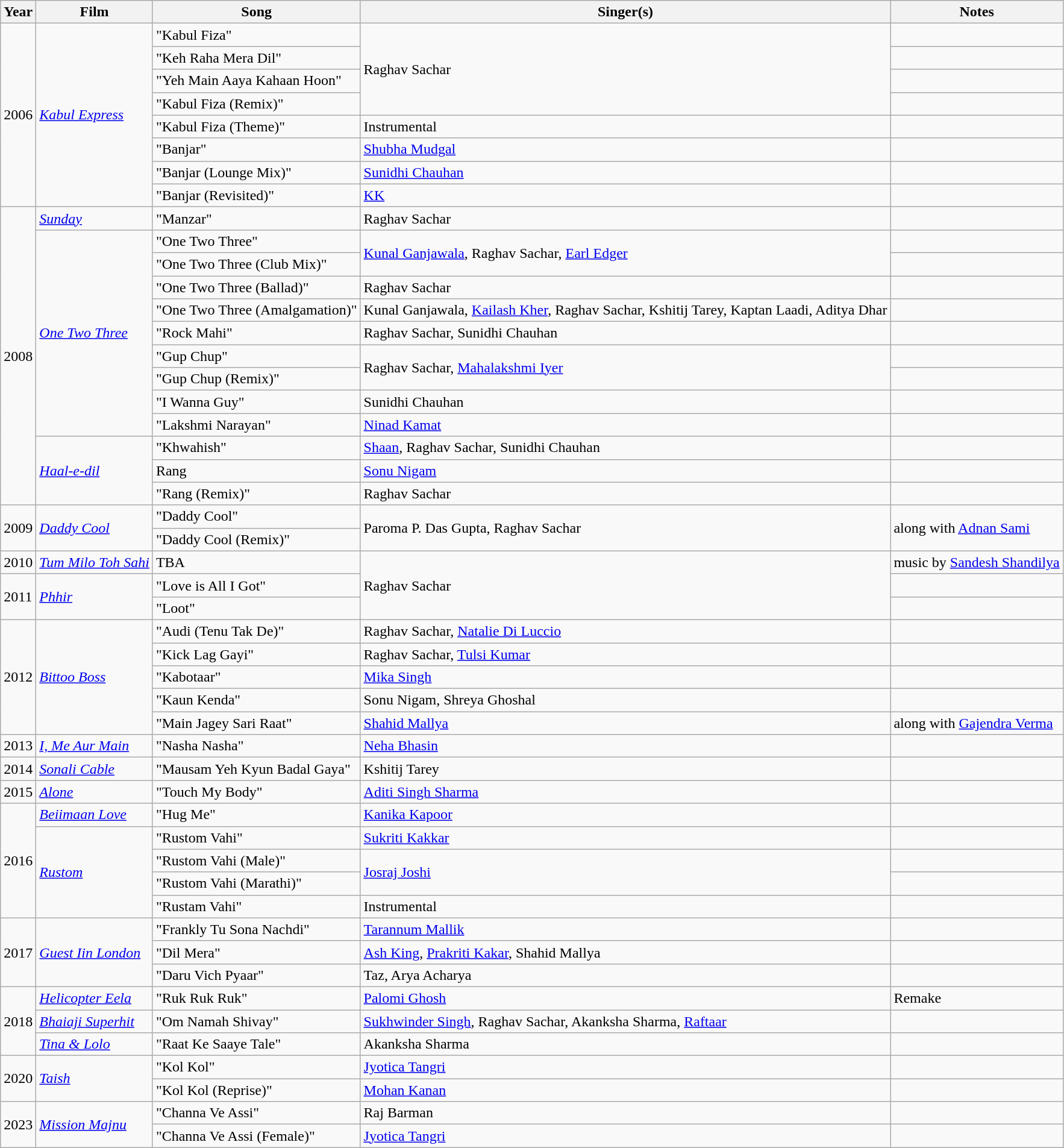<table class="wikitable sortable">
<tr>
<th>Year</th>
<th>Film</th>
<th>Song</th>
<th>Singer(s)</th>
<th>Notes</th>
</tr>
<tr>
<td rowspan="8">2006</td>
<td rowspan="8"><em><a href='#'>Kabul Express</a></em></td>
<td>"Kabul Fiza"</td>
<td rowspan="4">Raghav Sachar</td>
<td></td>
</tr>
<tr>
<td>"Keh Raha Mera Dil"</td>
<td></td>
</tr>
<tr>
<td>"Yeh Main Aaya Kahaan Hoon"</td>
<td></td>
</tr>
<tr>
<td>"Kabul Fiza (Remix)"</td>
<td></td>
</tr>
<tr>
<td>"Kabul Fiza (Theme)"</td>
<td>Instrumental</td>
<td></td>
</tr>
<tr>
<td>"Banjar"</td>
<td><a href='#'>Shubha Mudgal</a></td>
<td></td>
</tr>
<tr>
<td>"Banjar (Lounge Mix)"</td>
<td><a href='#'>Sunidhi Chauhan</a></td>
<td></td>
</tr>
<tr>
<td>"Banjar (Revisited)"</td>
<td><a href='#'>KK</a></td>
<td></td>
</tr>
<tr>
<td rowspan="13">2008</td>
<td><em><a href='#'>Sunday</a></em></td>
<td>"Manzar"</td>
<td>Raghav Sachar</td>
<td></td>
</tr>
<tr>
<td rowspan="9"><em><a href='#'>One Two Three</a></em></td>
<td>"One Two Three"</td>
<td rowspan="2"><a href='#'>Kunal Ganjawala</a>, Raghav Sachar, <a href='#'>Earl Edger</a></td>
<td></td>
</tr>
<tr>
<td>"One Two Three (Club Mix)"</td>
<td></td>
</tr>
<tr>
<td>"One Two Three (Ballad)"</td>
<td>Raghav Sachar</td>
<td></td>
</tr>
<tr>
<td>"One Two Three (Amalgamation)"</td>
<td>Kunal Ganjawala, <a href='#'>Kailash Kher</a>, Raghav Sachar, Kshitij Tarey, Kaptan Laadi, Aditya Dhar</td>
<td></td>
</tr>
<tr>
<td>"Rock Mahi"</td>
<td>Raghav Sachar, Sunidhi Chauhan</td>
<td></td>
</tr>
<tr>
<td>"Gup Chup"</td>
<td rowspan="2">Raghav Sachar, <a href='#'>Mahalakshmi Iyer</a></td>
<td></td>
</tr>
<tr>
<td>"Gup Chup (Remix)"</td>
<td></td>
</tr>
<tr>
<td>"I Wanna Guy"</td>
<td>Sunidhi Chauhan</td>
<td></td>
</tr>
<tr>
<td>"Lakshmi Narayan"</td>
<td><a href='#'>Ninad Kamat</a></td>
<td></td>
</tr>
<tr>
<td rowspan="3"><em><a href='#'>Haal-e-dil</a></em></td>
<td>"Khwahish"</td>
<td><a href='#'>Shaan</a>, Raghav Sachar, Sunidhi Chauhan</td>
<td></td>
</tr>
<tr>
<td>Rang</td>
<td><a href='#'>Sonu Nigam</a></td>
<td></td>
</tr>
<tr>
<td>"Rang (Remix)"</td>
<td>Raghav Sachar</td>
<td></td>
</tr>
<tr>
<td rowspan="2">2009</td>
<td rowspan="2"><em><a href='#'>Daddy Cool</a></em></td>
<td>"Daddy Cool"</td>
<td rowspan="2">Paroma P. Das Gupta, Raghav Sachar</td>
<td rowspan="2">along with <a href='#'>Adnan Sami</a></td>
</tr>
<tr>
<td>"Daddy Cool (Remix)"</td>
</tr>
<tr>
<td>2010</td>
<td><em><a href='#'>Tum Milo Toh Sahi</a></em></td>
<td>TBA</td>
<td rowspan="3">Raghav Sachar</td>
<td>music by <a href='#'>Sandesh Shandilya</a></td>
</tr>
<tr>
<td rowspan="2">2011</td>
<td rowspan="2"><em><a href='#'>Phhir</a></em></td>
<td>"Love is All I Got"</td>
<td></td>
</tr>
<tr>
<td>"Loot"</td>
<td></td>
</tr>
<tr>
<td rowspan="5">2012</td>
<td rowspan="5"><em><a href='#'>Bittoo Boss</a></em></td>
<td>"Audi (Tenu Tak De)"</td>
<td>Raghav Sachar, <a href='#'>Natalie Di Luccio</a></td>
<td></td>
</tr>
<tr>
<td>"Kick Lag Gayi"</td>
<td>Raghav Sachar, <a href='#'>Tulsi Kumar</a></td>
<td></td>
</tr>
<tr>
<td>"Kabotaar"</td>
<td><a href='#'>Mika Singh</a></td>
<td></td>
</tr>
<tr>
<td>"Kaun Kenda"</td>
<td>Sonu Nigam, Shreya Ghoshal</td>
<td></td>
</tr>
<tr>
<td>"Main Jagey Sari Raat"</td>
<td><a href='#'>Shahid Mallya</a></td>
<td>along with <a href='#'>Gajendra Verma</a></td>
</tr>
<tr>
<td>2013</td>
<td><em><a href='#'>I, Me Aur Main</a></em></td>
<td>"Nasha Nasha"</td>
<td><a href='#'>Neha Bhasin</a></td>
<td></td>
</tr>
<tr>
<td>2014</td>
<td><em><a href='#'>Sonali Cable</a></em></td>
<td>"Mausam Yeh Kyun Badal Gaya"</td>
<td>Kshitij Tarey</td>
<td></td>
</tr>
<tr>
<td>2015</td>
<td><em><a href='#'>Alone</a></em></td>
<td>"Touch My Body"</td>
<td><a href='#'>Aditi Singh Sharma</a></td>
<td></td>
</tr>
<tr>
<td rowspan="5">2016</td>
<td><em><a href='#'>Beiimaan Love</a></em></td>
<td>"Hug Me"</td>
<td><a href='#'>Kanika Kapoor</a></td>
<td></td>
</tr>
<tr>
<td rowspan="4"><em><a href='#'>Rustom</a></em></td>
<td>"Rustom Vahi"</td>
<td><a href='#'>Sukriti Kakkar</a></td>
<td></td>
</tr>
<tr>
<td>"Rustom Vahi (Male)"</td>
<td rowspan="2"><a href='#'>Josraj Joshi</a></td>
<td></td>
</tr>
<tr>
<td>"Rustom Vahi (Marathi)"</td>
<td></td>
</tr>
<tr>
<td>"Rustam Vahi"</td>
<td>Instrumental</td>
<td></td>
</tr>
<tr>
<td rowspan="3">2017</td>
<td rowspan="3"><em><a href='#'>Guest Iin London</a></em></td>
<td>"Frankly Tu Sona Nachdi"</td>
<td><a href='#'>Tarannum Mallik</a></td>
<td></td>
</tr>
<tr>
<td>"Dil Mera"</td>
<td><a href='#'>Ash King</a>, <a href='#'>Prakriti Kakar</a>, Shahid Mallya</td>
<td></td>
</tr>
<tr>
<td>"Daru Vich Pyaar"</td>
<td>Taz, Arya Acharya</td>
<td></td>
</tr>
<tr>
<td rowspan="3">2018</td>
<td><em><a href='#'>Helicopter Eela</a></em></td>
<td>"Ruk Ruk Ruk"</td>
<td><a href='#'>Palomi Ghosh</a></td>
<td>Remake</td>
</tr>
<tr>
<td><em><a href='#'>Bhaiaji Superhit</a></em></td>
<td>"Om Namah Shivay"</td>
<td><a href='#'>Sukhwinder Singh</a>, Raghav Sachar, Akanksha Sharma, <a href='#'>Raftaar</a></td>
<td></td>
</tr>
<tr>
<td><em><a href='#'>Tina & Lolo</a></em></td>
<td>"Raat Ke Saaye Tale"</td>
<td>Akanksha Sharma</td>
<td></td>
</tr>
<tr>
<td rowspan=2>2020</td>
<td rowspan=2><em><a href='#'>Taish</a></em></td>
<td>"Kol Kol"</td>
<td><a href='#'>Jyotica Tangri</a></td>
<td></td>
</tr>
<tr>
<td>"Kol Kol (Reprise)"</td>
<td><a href='#'>Mohan Kanan</a></td>
<td></td>
</tr>
<tr>
<td rowspan=2>2023</td>
<td rowspan=2><em><a href='#'>Mission Majnu</a></em></td>
<td>"Channa Ve Assi"</td>
<td>Raj Barman</td>
<td></td>
</tr>
<tr>
<td>"Channa Ve Assi (Female)"</td>
<td><a href='#'>Jyotica Tangri</a></td>
<td></td>
</tr>
</table>
